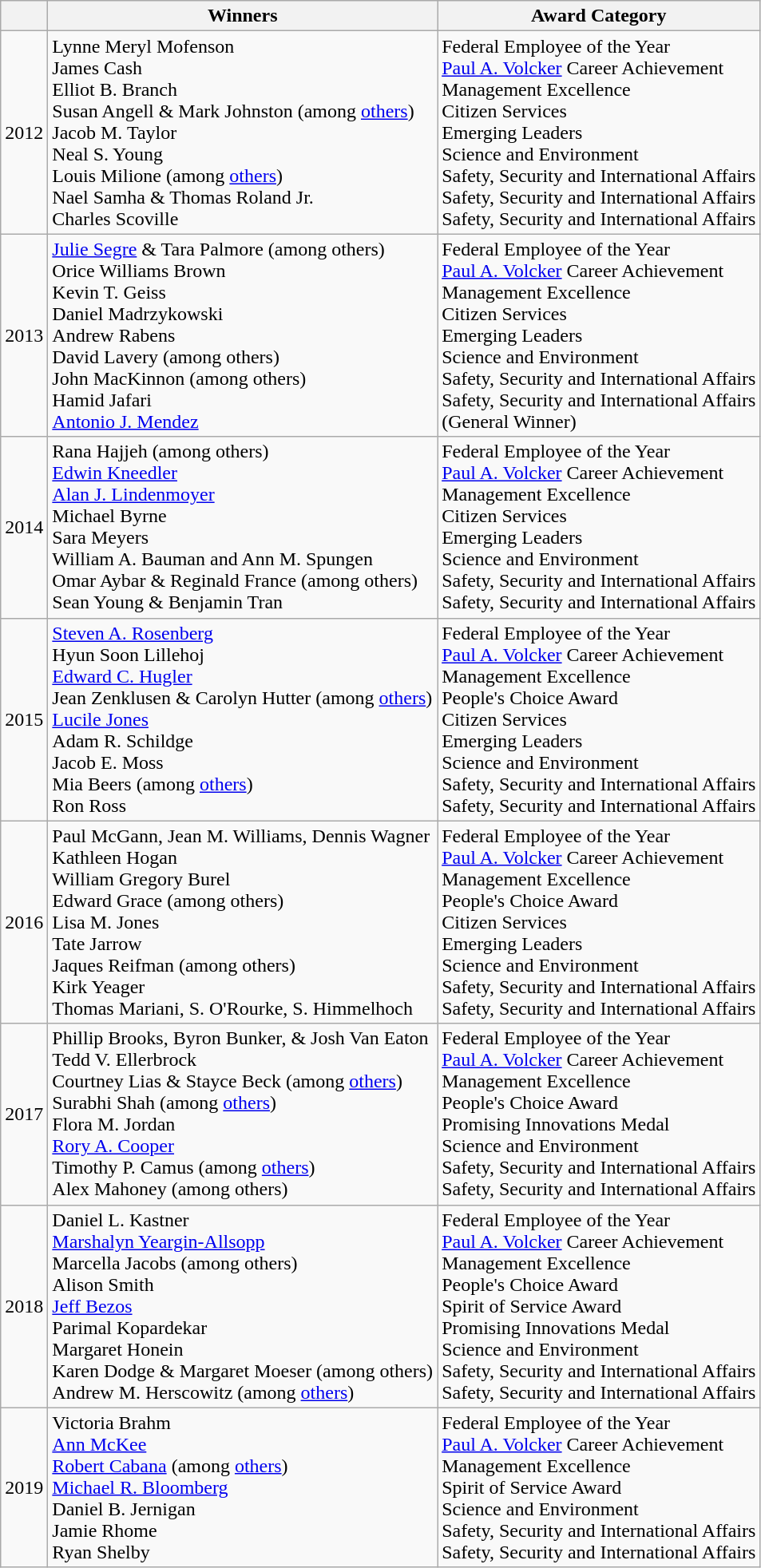<table class="wikitable sortable mw-collapsible">
<tr>
<th></th>
<th>Winners</th>
<th>Award Category</th>
</tr>
<tr>
<td>2012</td>
<td>Lynne Meryl Mofenson<br>James Cash<br>Elliot B. Branch<br>Susan Angell & Mark Johnston (among <a href='#'>others</a>)<br>Jacob M. Taylor<br>Neal S. Young<br>Louis Milione (among <a href='#'>others</a>)<br>Nael Samha & Thomas Roland Jr.<br>Charles Scoville</td>
<td>Federal Employee of the Year<br><a href='#'>Paul A. Volcker</a> Career Achievement<br>Management Excellence<br>Citizen Services<br>Emerging Leaders<br>Science and Environment<br>Safety, Security and International Affairs<br>Safety, Security and International Affairs<br>Safety, Security and International Affairs</td>
</tr>
<tr>
<td>2013</td>
<td><a href='#'>Julie Segre</a> & Tara Palmore (among others)<br>Orice Williams Brown<br>Kevin T. Geiss<br>Daniel Madrzykowski<br>Andrew Rabens<br>David Lavery (among others)<br>John MacKinnon (among others)<br>Hamid Jafari<br><a href='#'>Antonio J. Mendez</a></td>
<td>Federal Employee of the Year<br><a href='#'>Paul A. Volcker</a> Career Achievement<br>Management Excellence<br>Citizen Services<br>Emerging Leaders<br>Science and Environment<br>Safety, Security and International Affairs<br>Safety, Security and International Affairs<br>(General Winner)</td>
</tr>
<tr>
<td>2014</td>
<td>Rana Hajjeh (among others)<br><a href='#'>Edwin Kneedler</a><br><a href='#'>Alan J. Lindenmoyer</a><br>Michael Byrne<br>Sara Meyers<br>William A. Bauman and Ann M. Spungen<br>Omar Aybar & Reginald France (among others)<br>Sean Young & Benjamin Tran</td>
<td>Federal Employee of the Year<br><a href='#'>Paul A. Volcker</a> Career Achievement<br>Management Excellence<br>Citizen Services<br>Emerging Leaders<br>Science and Environment<br>Safety, Security and International Affairs<br>Safety, Security and International Affairs</td>
</tr>
<tr>
<td>2015</td>
<td><a href='#'>Steven A. Rosenberg</a><br>Hyun Soon Lillehoj<br><a href='#'>Edward C. Hugler</a><br>Jean Zenklusen & Carolyn Hutter (among <a href='#'>others</a>)<br><a href='#'>Lucile Jones</a><br>Adam R. Schildge<br>Jacob E. Moss<br>Mia Beers (among <a href='#'>others</a>)<br>Ron Ross</td>
<td>Federal Employee of the Year<br><a href='#'>Paul A. Volcker</a> Career Achievement<br>Management Excellence<br>People's Choice Award<br>Citizen Services<br>Emerging Leaders<br>Science and Environment<br>Safety, Security and International Affairs<br>Safety, Security and International Affairs</td>
</tr>
<tr>
<td>2016</td>
<td>Paul McGann, Jean M. Williams, Dennis Wagner<br>Kathleen Hogan<br>William Gregory Burel<br>Edward Grace (among others)<br>Lisa M. Jones<br>Tate Jarrow<br>Jaques Reifman (among others)<br>Kirk Yeager<br>Thomas Mariani, S. O'Rourke, S. Himmelhoch</td>
<td>Federal Employee of the Year<br><a href='#'>Paul A. Volcker</a> Career Achievement<br>Management Excellence<br>People's Choice Award<br>Citizen Services<br>Emerging Leaders<br>Science and Environment<br>Safety, Security and International Affairs<br>Safety, Security and International Affairs</td>
</tr>
<tr>
<td>2017</td>
<td>Phillip Brooks, Byron Bunker, & Josh Van Eaton<br>Tedd V. Ellerbrock<br>Courtney Lias & Stayce Beck (among <a href='#'>others</a>)<br>Surabhi Shah (among <a href='#'>others</a>)<br>Flora M. Jordan<br><a href='#'>Rory A. Cooper</a><br>Timothy P. Camus (among <a href='#'>others</a>)<br>Alex Mahoney (among others)</td>
<td>Federal Employee of the Year<br><a href='#'>Paul A. Volcker</a> Career Achievement<br>Management Excellence<br>People's Choice Award<br>Promising Innovations Medal<br>Science and Environment<br>Safety, Security and International Affairs<br>Safety, Security and International Affairs</td>
</tr>
<tr>
<td>2018</td>
<td>Daniel L. Kastner<br><a href='#'>Marshalyn Yeargin-Allsopp</a><br>Marcella Jacobs (among others)<br>Alison Smith<br><a href='#'>Jeff Bezos</a><br>Parimal Kopardekar<br>Margaret Honein<br>Karen Dodge & Margaret Moeser (among others)<br>Andrew M. Herscowitz (among <a href='#'>others</a>)</td>
<td>Federal Employee of the Year<br><a href='#'>Paul A. Volcker</a> Career Achievement<br>Management Excellence<br>People's Choice Award<br>Spirit of Service Award<br>Promising Innovations Medal<br>Science and Environment<br>Safety, Security and International Affairs<br>Safety, Security and International Affairs</td>
</tr>
<tr>
<td>2019</td>
<td>Victoria Brahm<br><a href='#'>Ann McKee</a><br><a href='#'>Robert Cabana</a> (among <a href='#'>others</a>)<br><a href='#'>Michael R. Bloomberg</a><br>Daniel B. Jernigan<br>Jamie Rhome<br>Ryan Shelby</td>
<td>Federal Employee of the Year<br><a href='#'>Paul A. Volcker</a> Career Achievement<br>Management Excellence<br>Spirit of Service Award<br>Science and Environment<br>Safety, Security and International Affairs<br>Safety, Security and International Affairs</td>
</tr>
</table>
